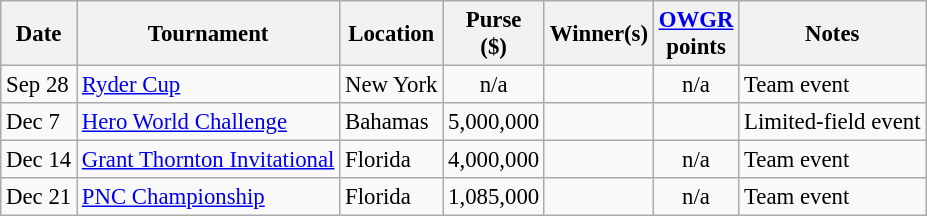<table class="wikitable" style="font-size:95%">
<tr>
<th>Date</th>
<th>Tournament</th>
<th>Location</th>
<th>Purse<br>($)</th>
<th>Winner(s)</th>
<th><a href='#'>OWGR</a><br>points</th>
<th>Notes</th>
</tr>
<tr>
<td>Sep 28</td>
<td><a href='#'>Ryder Cup</a></td>
<td>New York</td>
<td align=center>n/a</td>
<td></td>
<td align=center>n/a</td>
<td>Team event</td>
</tr>
<tr>
<td>Dec 7</td>
<td><a href='#'>Hero World Challenge</a></td>
<td>Bahamas</td>
<td align=right>5,000,000</td>
<td></td>
<td align=center></td>
<td>Limited-field event</td>
</tr>
<tr>
<td>Dec 14</td>
<td><a href='#'>Grant Thornton Invitational</a></td>
<td>Florida</td>
<td align=right>4,000,000</td>
<td></td>
<td align=center>n/a</td>
<td>Team event</td>
</tr>
<tr>
<td>Dec 21</td>
<td><a href='#'>PNC Championship</a></td>
<td>Florida</td>
<td align=right>1,085,000</td>
<td></td>
<td align=center>n/a</td>
<td>Team event</td>
</tr>
</table>
